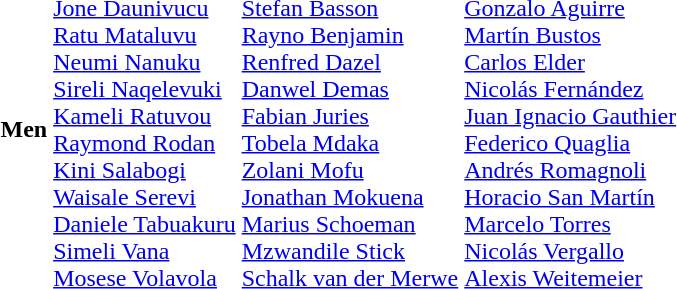<table>
<tr>
<th scope="row">Men</th>
<td><br><a href='#'>Jone Daunivucu</a><br><a href='#'>Ratu Mataluvu</a><br><a href='#'>Neumi Nanuku</a><br><a href='#'>Sireli Naqelevuki</a><br><a href='#'>Kameli Ratuvou</a><br><a href='#'>Raymond Rodan</a><br><a href='#'>Kini Salabogi</a><br><a href='#'>Waisale Serevi</a><br><a href='#'>Daniele Tabuakuru</a><br><a href='#'>Simeli Vana</a><br><a href='#'>Mosese Volavola</a></td>
<td><br><a href='#'>Stefan Basson</a><br><a href='#'>Rayno Benjamin</a><br><a href='#'>Renfred Dazel</a><br><a href='#'>Danwel Demas</a><br><a href='#'>Fabian Juries</a><br><a href='#'>Tobela Mdaka</a><br><a href='#'>Zolani Mofu</a><br><a href='#'>Jonathan Mokuena</a><br><a href='#'>Marius Schoeman</a><br><a href='#'>Mzwandile Stick</a><br><a href='#'>Schalk van der Merwe</a></td>
<td><br><a href='#'>Gonzalo Aguirre</a><br><a href='#'>Martín Bustos</a><br><a href='#'>Carlos Elder</a><br><a href='#'>Nicolás Fernández</a><br><a href='#'>Juan Ignacio Gauthier</a><br><a href='#'>Federico Quaglia</a><br><a href='#'>Andrés Romagnoli</a><br><a href='#'>Horacio San Martín</a><br><a href='#'>Marcelo Torres</a><br><a href='#'>Nicolás Vergallo</a><br><a href='#'>Alexis Weitemeier</a></td>
</tr>
</table>
